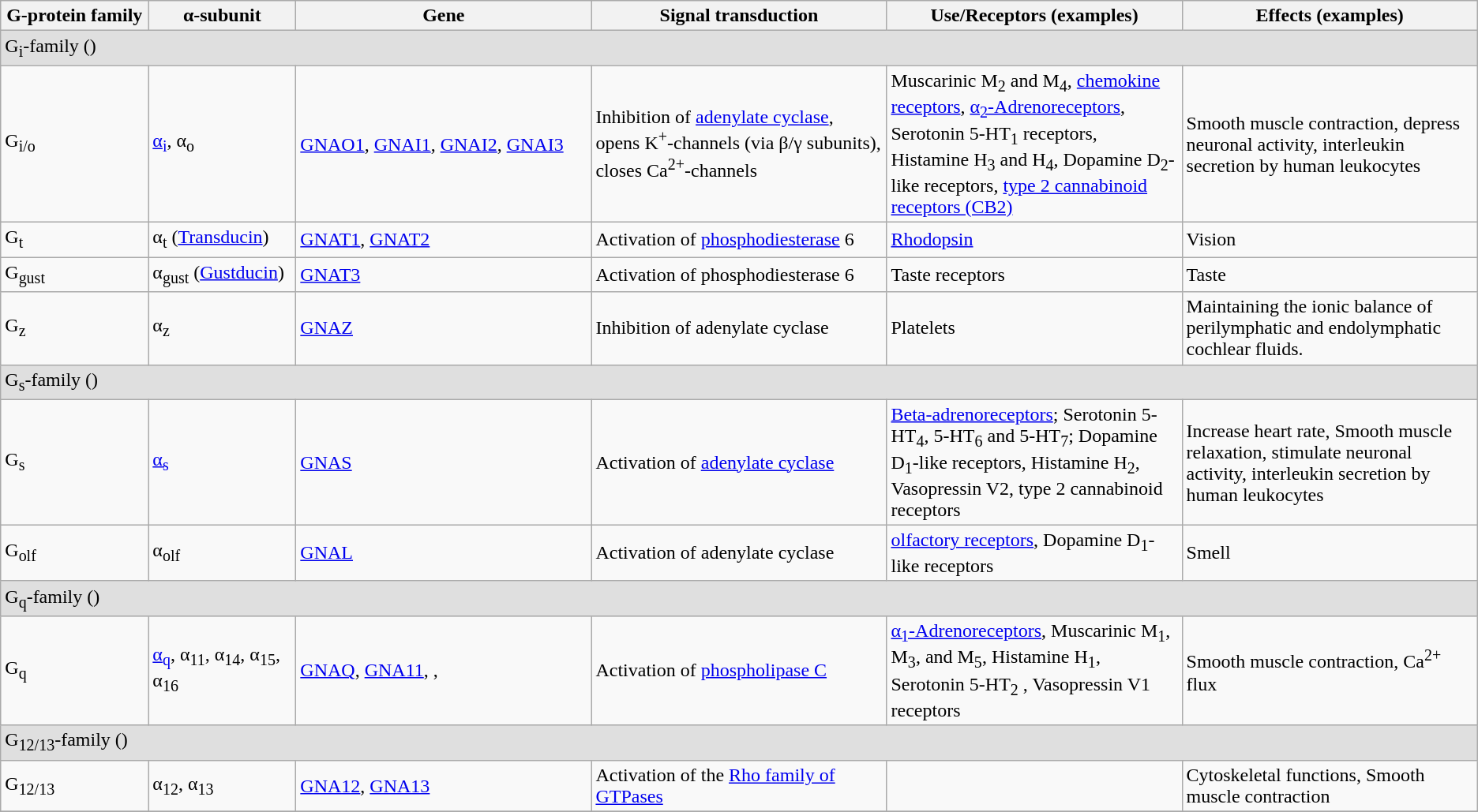<table border=1 class=wikitable>
<tr>
<th bgcolor="#cfcfcf" width="10%">G-protein family</th>
<th bgcolor="#cfcfcf" width="10%">α-subunit</th>
<th bgcolor="#cfcfcf" width="20%">Gene</th>
<th bgcolor="#cfcfcf" width="20%">Signal transduction</th>
<th bgcolor="#cfcfcf" width="20%">Use/Receptors (examples)</th>
<th bgcolor="#cfcfcf" width="20%">Effects (examples)</th>
</tr>
<tr>
<td colspan="6" bgcolor="#dfdfdf">G<sub>i</sub>-family ()</td>
</tr>
<tr>
<td>G<sub>i/o</sub></td>
<td><a href='#'>α<sub>i</sub></a>, α<sub>o</sub></td>
<td><a href='#'>GNAO1</a>, <a href='#'>GNAI1</a>, <a href='#'>GNAI2</a>, <a href='#'>GNAI3</a></td>
<td>Inhibition of <a href='#'>adenylate cyclase</a>, opens K<sup>+</sup>-channels (via β/γ subunits), closes Ca<sup>2+</sup>-channels</td>
<td>Muscarinic M<sub>2</sub> and M<sub>4</sub>, <a href='#'>chemokine receptors</a>, <a href='#'>α<sub>2</sub>-Adrenoreceptors</a>, Serotonin 5-HT<sub>1</sub> receptors, Histamine H<sub>3</sub> and H<sub>4</sub>, Dopamine D<sub>2</sub>-like receptors, <a href='#'>type 2 cannabinoid receptors (CB2)</a></td>
<td>Smooth muscle contraction, depress neuronal activity, interleukin secretion by human leukocytes</td>
</tr>
<tr>
<td>G<sub>t</sub></td>
<td>α<sub>t</sub> (<a href='#'>Transducin</a>)</td>
<td><a href='#'>GNAT1</a>, <a href='#'>GNAT2</a></td>
<td>Activation of  <a href='#'>phosphodiesterase</a> 6</td>
<td><a href='#'>Rhodopsin</a></td>
<td>Vision</td>
</tr>
<tr>
<td>G<sub>gust</sub></td>
<td>α<sub>gust</sub> (<a href='#'>Gustducin</a>)</td>
<td><a href='#'>GNAT3</a></td>
<td>Activation of phosphodiesterase 6</td>
<td>Taste receptors</td>
<td>Taste</td>
</tr>
<tr>
<td>G<sub>z</sub></td>
<td>α<sub>z</sub></td>
<td><a href='#'>GNAZ</a></td>
<td>Inhibition of adenylate cyclase</td>
<td>Platelets</td>
<td>Maintaining the ionic balance of perilymphatic and endolymphatic cochlear fluids.</td>
</tr>
<tr>
<td bgcolor="#dfdfdf" colspan="6">G<sub>s</sub>-family ()</td>
</tr>
<tr>
<td>G<sub>s</sub></td>
<td><a href='#'>α<sub>s</sub></a></td>
<td><a href='#'>GNAS</a></td>
<td>Activation of <a href='#'>adenylate cyclase</a></td>
<td><a href='#'>Beta-adrenoreceptors</a>; Serotonin 5-HT<sub>4</sub>, 5-HT<sub>6</sub> and 5-HT<sub>7</sub>; Dopamine D<sub>1</sub>-like receptors, Histamine H<sub>2</sub>, Vasopressin V2, type 2 cannabinoid receptors </td>
<td>Increase heart rate, Smooth muscle relaxation, stimulate neuronal activity, interleukin secretion by human leukocytes </td>
</tr>
<tr>
<td>G<sub>olf</sub></td>
<td>α<sub>olf</sub></td>
<td><a href='#'>GNAL</a></td>
<td>Activation of adenylate cyclase</td>
<td><a href='#'>olfactory receptors</a>, Dopamine D<sub>1</sub>-like receptors</td>
<td>Smell</td>
</tr>
<tr>
<td bgcolor="#dfdfdf" colspan="6">G<sub>q</sub>-family ()</td>
</tr>
<tr>
<td>G<sub>q</sub></td>
<td><a href='#'>α<sub>q</sub></a>, α<sub>11</sub>, α<sub>14</sub>, α<sub>15</sub>, α<sub>16</sub></td>
<td><a href='#'>GNAQ</a>, <a href='#'>GNA11</a>, , </td>
<td>Activation of <a href='#'>phospholipase C</a></td>
<td><a href='#'>α<sub>1</sub>-Adrenoreceptors</a>,  Muscarinic M<sub>1</sub>, M<sub>3</sub>, and M<sub>5</sub>, Histamine H<sub>1</sub>, Serotonin 5-HT<sub>2</sub>  , Vasopressin V1 receptors</td>
<td>Smooth muscle contraction, Ca<sup>2+</sup> flux</td>
</tr>
<tr>
<td bgcolor="#dfdfdf" colspan="6">G<sub>12/13</sub>-family ()</td>
</tr>
<tr>
<td>G<sub>12/13</sub></td>
<td>α<sub>12</sub>, α<sub>13</sub></td>
<td><a href='#'>GNA12</a>, <a href='#'>GNA13</a></td>
<td>Activation of the <a href='#'>Rho family of GTPases</a></td>
<td></td>
<td>Cytoskeletal functions, Smooth muscle contraction</td>
</tr>
<tr>
</tr>
</table>
